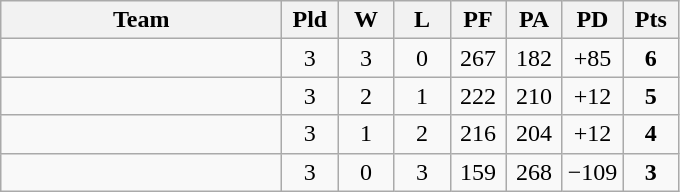<table class="wikitable" style="text-align:center;">
<tr>
<th width=180>Team</th>
<th width=30>Pld</th>
<th width=30>W</th>
<th width=30>L</th>
<th width=30>PF</th>
<th width=30>PA</th>
<th width=30>PD</th>
<th width=30>Pts</th>
</tr>
<tr>
<td align="left"></td>
<td>3</td>
<td>3</td>
<td>0</td>
<td>267</td>
<td>182</td>
<td>+85</td>
<td><strong>6</strong></td>
</tr>
<tr>
<td align="left"></td>
<td>3</td>
<td>2</td>
<td>1</td>
<td>222</td>
<td>210</td>
<td>+12</td>
<td><strong>5</strong></td>
</tr>
<tr>
<td align="left"></td>
<td>3</td>
<td>1</td>
<td>2</td>
<td>216</td>
<td>204</td>
<td>+12</td>
<td><strong>4</strong></td>
</tr>
<tr>
<td align="left"></td>
<td>3</td>
<td>0</td>
<td>3</td>
<td>159</td>
<td>268</td>
<td>−109</td>
<td><strong>3</strong></td>
</tr>
</table>
